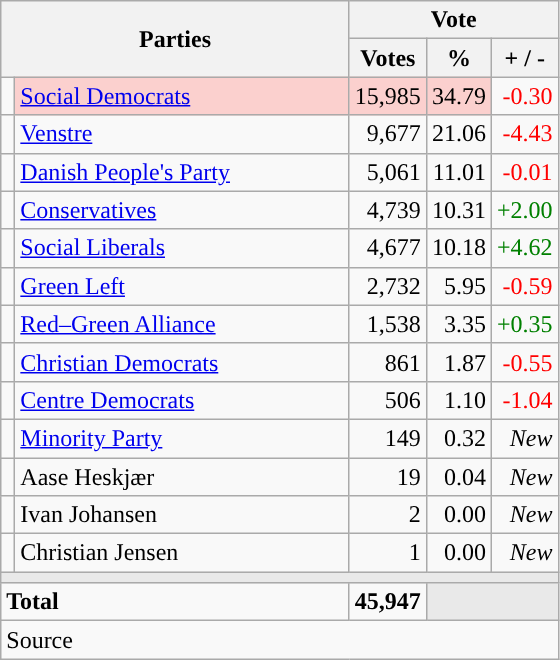<table class="wikitable" style="text-align:right;">
<tr>
<th style="text-align:centre;" rowspan="2" colspan="2" width="225">Parties</th>
<th colspan="3">Vote</th>
</tr>
<tr>
<th width="15">Votes</th>
<th width="15">%</th>
<th width="15">+ / -</th>
</tr>
<tr>
<td width="2" style="color:inherit;background:"></td>
<td bgcolor=#fbd0ce  align="left"><a href='#'>Social Democrats</a></td>
<td bgcolor=#fbd0ce>15,985</td>
<td bgcolor=#fbd0ce>34.79</td>
<td style=color:red;>-0.30</td>
</tr>
<tr>
<td width="2" style="color:inherit;background:"></td>
<td align="left"><a href='#'>Venstre</a></td>
<td>9,677</td>
<td>21.06</td>
<td style=color:red;>-4.43</td>
</tr>
<tr>
<td width="2" style="color:inherit;background:"></td>
<td align="left"><a href='#'>Danish People's Party</a></td>
<td>5,061</td>
<td>11.01</td>
<td style=color:red;>-0.01</td>
</tr>
<tr>
<td width="2" style="color:inherit;background:"></td>
<td align="left"><a href='#'>Conservatives</a></td>
<td>4,739</td>
<td>10.31</td>
<td style=color:green;>+2.00</td>
</tr>
<tr>
<td width="2" style="color:inherit;background:"></td>
<td align="left"><a href='#'>Social Liberals</a></td>
<td>4,677</td>
<td>10.18</td>
<td style=color:green;>+4.62</td>
</tr>
<tr>
<td width="2" style="color:inherit;background:"></td>
<td align="left"><a href='#'>Green Left</a></td>
<td>2,732</td>
<td>5.95</td>
<td style=color:red;>-0.59</td>
</tr>
<tr>
<td width="2" style="color:inherit;background:"></td>
<td align="left"><a href='#'>Red–Green Alliance</a></td>
<td>1,538</td>
<td>3.35</td>
<td style=color:green;>+0.35</td>
</tr>
<tr>
<td width="2" style="color:inherit;background:"></td>
<td align="left"><a href='#'>Christian Democrats</a></td>
<td>861</td>
<td>1.87</td>
<td style=color:red;>-0.55</td>
</tr>
<tr>
<td width="2" style="color:inherit;background:"></td>
<td align="left"><a href='#'>Centre Democrats</a></td>
<td>506</td>
<td>1.10</td>
<td style=color:red;>-1.04</td>
</tr>
<tr>
<td width="2" style="color:inherit;background:"></td>
<td align="left"><a href='#'>Minority Party</a></td>
<td>149</td>
<td>0.32</td>
<td><em>New</em></td>
</tr>
<tr>
<td width="2" style="color:inherit;background:"></td>
<td align="left">Aase Heskjær</td>
<td>19</td>
<td>0.04</td>
<td><em>New</em></td>
</tr>
<tr>
<td width="2" style="color:inherit;background:"></td>
<td align="left">Ivan Johansen</td>
<td>2</td>
<td>0.00</td>
<td><em>New</em></td>
</tr>
<tr>
<td width="2" style="color:inherit;background:"></td>
<td align="left">Christian Jensen</td>
<td>1</td>
<td>0.00</td>
<td><em>New</em></td>
</tr>
<tr>
<td colspan="7" bgcolor="#E9E9E9"></td>
</tr>
<tr>
<td align="left" colspan="2"><strong>Total</strong></td>
<td><strong>45,947</strong></td>
<td bgcolor="#E9E9E9" colspan="2"></td>
</tr>
<tr>
<td align="left" colspan="6">Source</td>
</tr>
</table>
